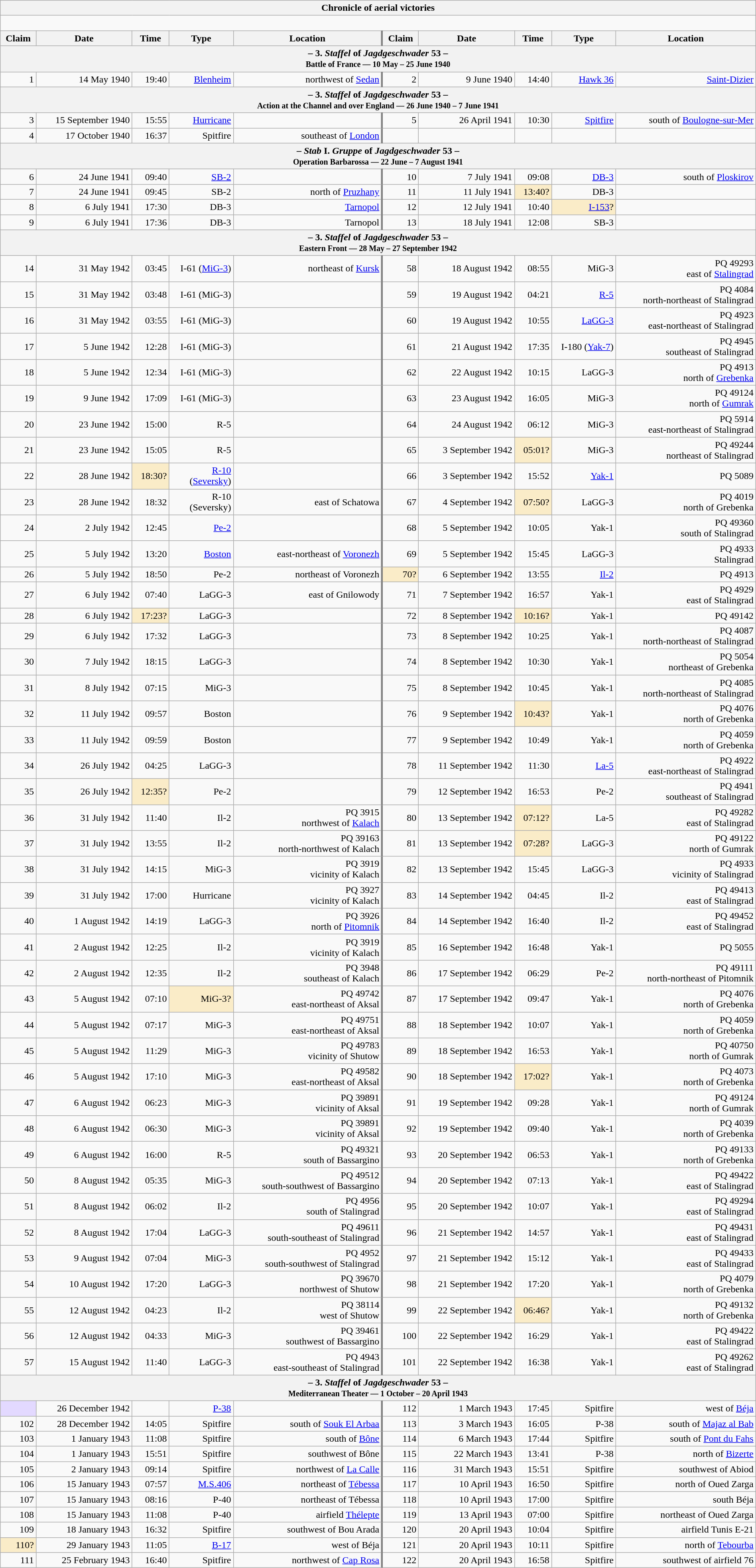<table class="wikitable plainrowheaders collapsible" style="margin-left: auto; margin-right: auto; border: none; text-align:right; width: 100%;">
<tr>
<th colspan="10">Chronicle of aerial victories</th>
</tr>
<tr>
<td colspan="10" style="text-align: left;"><br>
</td>
</tr>
<tr>
<th scope="col">Claim</th>
<th scope="col">Date</th>
<th scope="col">Time</th>
<th scope="col" width="100px">Type</th>
<th scope="col">Location</th>
<th scope="col" style="border-left: 3px solid grey;">Claim</th>
<th scope="col">Date</th>
<th scope="col">Time</th>
<th scope="col" width="100px">Type</th>
<th scope="col">Location</th>
</tr>
<tr>
<th colspan="10">– 3. <em>Staffel</em> of <em>Jagdgeschwader</em> 53 –<br><small>Battle of France — 10 May – 25 June 1940</small></th>
</tr>
<tr>
<td>1</td>
<td>14 May 1940</td>
<td>19:40</td>
<td><a href='#'>Blenheim</a></td>
<td>northwest of <a href='#'>Sedan</a></td>
<td style="border-left: 3px solid grey;">2</td>
<td>9 June 1940</td>
<td>14:40</td>
<td><a href='#'>Hawk 36</a></td>
<td><a href='#'>Saint-Dizier</a></td>
</tr>
<tr>
<th colspan="10">– 3. <em>Staffel</em> of <em>Jagdgeschwader</em> 53 –<br><small>Action at the Channel and over England — 26 June 1940 – 7 June 1941</small></th>
</tr>
<tr>
<td>3</td>
<td>15 September 1940</td>
<td>15:55</td>
<td><a href='#'>Hurricane</a></td>
<td></td>
<td style="border-left: 3px solid grey;">5</td>
<td>26 April 1941</td>
<td>10:30</td>
<td><a href='#'>Spitfire</a></td>
<td>south of <a href='#'>Boulogne-sur-Mer</a></td>
</tr>
<tr>
<td>4</td>
<td>17 October 1940</td>
<td>16:37</td>
<td>Spitfire</td>
<td>southeast of <a href='#'>London</a></td>
<td style="border-left: 3px solid grey;"></td>
<td></td>
<td></td>
<td></td>
<td></td>
</tr>
<tr>
<th colspan="10">– <em>Stab</em> I. <em>Gruppe</em> of <em>Jagdgeschwader</em> 53 –<br><small>Operation Barbarossa — 22 June – 7 August 1941</small></th>
</tr>
<tr>
<td>6</td>
<td>24 June 1941</td>
<td>09:40</td>
<td><a href='#'>SB-2</a></td>
<td></td>
<td style="border-left: 3px solid grey;">10</td>
<td>7 July 1941</td>
<td>09:08</td>
<td><a href='#'>DB-3</a></td>
<td>south of <a href='#'>Ploskirov</a></td>
</tr>
<tr>
<td>7</td>
<td>24 June 1941</td>
<td>09:45</td>
<td>SB-2</td>
<td>north of <a href='#'>Pruzhany</a></td>
<td style="border-left: 3px solid grey;">11</td>
<td>11 July 1941</td>
<td style="background:#faecc8">13:40?</td>
<td>DB-3</td>
<td></td>
</tr>
<tr>
<td>8</td>
<td>6 July 1941</td>
<td>17:30</td>
<td>DB-3</td>
<td><a href='#'>Tarnopol</a></td>
<td style="border-left: 3px solid grey;">12</td>
<td>12 July 1941</td>
<td>10:40</td>
<td style="background:#faecc8"><a href='#'>I-153</a>?</td>
<td></td>
</tr>
<tr>
<td>9</td>
<td>6 July 1941</td>
<td>17:36</td>
<td>DB-3</td>
<td>Tarnopol</td>
<td style="border-left: 3px solid grey;">13</td>
<td>18 July 1941</td>
<td>12:08</td>
<td>SB-3</td>
<td></td>
</tr>
<tr>
<th colspan="10">– 3. <em>Staffel</em> of <em>Jagdgeschwader</em> 53 –<br><small>Eastern Front — 28 May – 27 September 1942</small></th>
</tr>
<tr>
<td>14</td>
<td>31 May 1942</td>
<td>03:45</td>
<td>I-61 (<a href='#'>MiG-3</a>)</td>
<td>northeast of <a href='#'>Kursk</a></td>
<td style="border-left: 3px solid grey;">58</td>
<td>18 August 1942</td>
<td>08:55</td>
<td>MiG-3</td>
<td>PQ 49293<br> east of <a href='#'>Stalingrad</a></td>
</tr>
<tr>
<td>15</td>
<td>31 May 1942</td>
<td>03:48</td>
<td>I-61 (MiG-3)</td>
<td></td>
<td style="border-left: 3px solid grey;">59</td>
<td>19 August 1942</td>
<td>04:21</td>
<td><a href='#'>R-5</a></td>
<td>PQ 4084<br> north-northeast of Stalingrad</td>
</tr>
<tr>
<td>16</td>
<td>31 May 1942</td>
<td>03:55</td>
<td>I-61 (MiG-3)</td>
<td></td>
<td style="border-left: 3px solid grey;">60</td>
<td>19 August 1942</td>
<td>10:55</td>
<td><a href='#'>LaGG-3</a></td>
<td>PQ 4923<br> east-northeast of Stalingrad</td>
</tr>
<tr>
<td>17</td>
<td>5 June 1942</td>
<td>12:28</td>
<td>I-61 (MiG-3)</td>
<td></td>
<td style="border-left: 3px solid grey;">61</td>
<td>21 August 1942</td>
<td>17:35</td>
<td>I-180 (<a href='#'>Yak-7</a>)</td>
<td>PQ 4945<br> southeast of Stalingrad</td>
</tr>
<tr>
<td>18</td>
<td>5 June 1942</td>
<td>12:34</td>
<td>I-61 (MiG-3)</td>
<td></td>
<td style="border-left: 3px solid grey;">62</td>
<td>22 August 1942</td>
<td>10:15</td>
<td>LaGG-3</td>
<td>PQ 4913<br> north of <a href='#'>Grebenka</a></td>
</tr>
<tr>
<td>19</td>
<td>9 June 1942</td>
<td>17:09</td>
<td>I-61 (MiG-3)</td>
<td></td>
<td style="border-left: 3px solid grey;">63</td>
<td>23 August 1942</td>
<td>16:05</td>
<td>MiG-3</td>
<td>PQ 49124<br> north of <a href='#'>Gumrak</a></td>
</tr>
<tr>
<td>20</td>
<td>23 June 1942</td>
<td>15:00</td>
<td>R-5</td>
<td></td>
<td style="border-left: 3px solid grey;">64</td>
<td>24 August 1942</td>
<td>06:12</td>
<td>MiG-3</td>
<td>PQ 5914<br> east-northeast of Stalingrad</td>
</tr>
<tr>
<td>21</td>
<td>23 June 1942</td>
<td>15:05</td>
<td>R-5</td>
<td></td>
<td style="border-left: 3px solid grey;">65</td>
<td>3 September 1942</td>
<td style="background:#faecc8">05:01?</td>
<td>MiG-3</td>
<td>PQ 49244<br> northeast of Stalingrad</td>
</tr>
<tr>
<td>22</td>
<td>28 June 1942</td>
<td style="background:#faecc8">18:30?</td>
<td><a href='#'>R-10</a> (<a href='#'>Seversky</a>)</td>
<td></td>
<td style="border-left: 3px solid grey;">66</td>
<td>3 September 1942</td>
<td>15:52</td>
<td><a href='#'>Yak-1</a></td>
<td>PQ 5089</td>
</tr>
<tr>
<td>23</td>
<td>28 June 1942</td>
<td>18:32</td>
<td>R-10 (Seversky)</td>
<td>east of Schatowa</td>
<td style="border-left: 3px solid grey;">67</td>
<td>4 September 1942</td>
<td style="background:#faecc8">07:50?</td>
<td>LaGG-3</td>
<td>PQ 4019<br> north of Grebenka</td>
</tr>
<tr>
<td>24</td>
<td>2 July 1942</td>
<td>12:45</td>
<td><a href='#'>Pe-2</a></td>
<td></td>
<td style="border-left: 3px solid grey;">68</td>
<td>5 September 1942</td>
<td>10:05</td>
<td>Yak-1</td>
<td>PQ 49360<br> south of Stalingrad</td>
</tr>
<tr>
<td>25</td>
<td>5 July 1942</td>
<td>13:20</td>
<td><a href='#'>Boston</a></td>
<td> east-northeast of <a href='#'>Voronezh</a></td>
<td style="border-left: 3px solid grey;">69</td>
<td>5 September 1942</td>
<td>15:45</td>
<td>LaGG-3</td>
<td>PQ 4933<br>Stalingrad</td>
</tr>
<tr>
<td>26</td>
<td>5 July 1942</td>
<td>18:50</td>
<td>Pe-2</td>
<td> northeast of Voronezh</td>
<td style="border-left: 3px solid grey; background:#faecc8">70?</td>
<td>6 September 1942</td>
<td>13:55</td>
<td><a href='#'>Il-2</a></td>
<td>PQ 4913</td>
</tr>
<tr>
<td>27</td>
<td>6 July 1942</td>
<td>07:40</td>
<td>LaGG-3</td>
<td> east of Gnilowody</td>
<td style="border-left: 3px solid grey;">71</td>
<td>7 September 1942</td>
<td>16:57</td>
<td>Yak-1</td>
<td>PQ 4929<br> east of Stalingrad</td>
</tr>
<tr>
<td>28</td>
<td>6 July 1942</td>
<td style="background:#faecc8">17:23?</td>
<td>LaGG-3</td>
<td></td>
<td style="border-left: 3px solid grey;">72</td>
<td>8 September 1942</td>
<td style="background:#faecc8">10:16?</td>
<td>Yak-1</td>
<td>PQ 49142</td>
</tr>
<tr>
<td>29</td>
<td>6 July 1942</td>
<td>17:32</td>
<td>LaGG-3</td>
<td></td>
<td style="border-left: 3px solid grey;">73</td>
<td>8 September 1942</td>
<td>10:25</td>
<td>Yak-1</td>
<td>PQ 4087<br> north-northeast of Stalingrad</td>
</tr>
<tr>
<td>30</td>
<td>7 July 1942</td>
<td>18:15</td>
<td>LaGG-3</td>
<td></td>
<td style="border-left: 3px solid grey;">74</td>
<td>8 September 1942</td>
<td>10:30</td>
<td>Yak-1</td>
<td>PQ 5054<br> northeast of Grebenka</td>
</tr>
<tr>
<td>31</td>
<td>8 July 1942</td>
<td>07:15</td>
<td>MiG-3</td>
<td></td>
<td style="border-left: 3px solid grey;">75</td>
<td>8 September 1942</td>
<td>10:45</td>
<td>Yak-1</td>
<td>PQ 4085<br> north-northeast of Stalingrad</td>
</tr>
<tr>
<td>32</td>
<td>11 July 1942</td>
<td>09:57</td>
<td>Boston</td>
<td></td>
<td style="border-left: 3px solid grey;">76</td>
<td>9 September 1942</td>
<td style="background:#faecc8">10:43?</td>
<td>Yak-1</td>
<td>PQ 4076<br> north of Grebenka</td>
</tr>
<tr>
<td>33</td>
<td>11 July 1942</td>
<td>09:59</td>
<td>Boston</td>
<td></td>
<td style="border-left: 3px solid grey;">77</td>
<td>9 September 1942</td>
<td>10:49</td>
<td>Yak-1</td>
<td>PQ 4059<br> north of Grebenka</td>
</tr>
<tr>
<td>34</td>
<td>26 July 1942</td>
<td>04:25</td>
<td>LaGG-3</td>
<td></td>
<td style="border-left: 3px solid grey;">78</td>
<td>11 September 1942</td>
<td>11:30</td>
<td><a href='#'>La-5</a></td>
<td>PQ 4922<br> east-northeast of Stalingrad</td>
</tr>
<tr>
<td>35</td>
<td>26 July 1942</td>
<td style="background:#faecc8">12:35?</td>
<td>Pe-2</td>
<td></td>
<td style="border-left: 3px solid grey;">79</td>
<td>12 September 1942</td>
<td>16:53</td>
<td>Pe-2</td>
<td>PQ 4941<br> southeast of Stalingrad</td>
</tr>
<tr>
<td>36</td>
<td>31 July 1942</td>
<td>11:40</td>
<td>Il-2</td>
<td>PQ 3915<br> northwest of <a href='#'>Kalach</a></td>
<td style="border-left: 3px solid grey;">80</td>
<td>13 September 1942</td>
<td style="background:#faecc8">07:12?</td>
<td>La-5</td>
<td>PQ 49282<br> east of Stalingrad</td>
</tr>
<tr>
<td>37</td>
<td>31 July 1942</td>
<td>13:55</td>
<td>Il-2</td>
<td>PQ 39163<br> north-northwest of Kalach</td>
<td style="border-left: 3px solid grey;">81</td>
<td>13 September 1942</td>
<td style="background:#faecc8">07:28?</td>
<td>LaGG-3</td>
<td>PQ 49122<br> north of Gumrak</td>
</tr>
<tr>
<td>38</td>
<td>31 July 1942</td>
<td>14:15</td>
<td>MiG-3</td>
<td>PQ 3919<br>vicinity of Kalach</td>
<td style="border-left: 3px solid grey;">82</td>
<td>13 September 1942</td>
<td>15:45</td>
<td>LaGG-3</td>
<td>PQ 4933<br>vicinity of Stalingrad</td>
</tr>
<tr>
<td>39</td>
<td>31 July 1942</td>
<td>17:00</td>
<td>Hurricane</td>
<td>PQ 3927<br>vicinity of Kalach</td>
<td style="border-left: 3px solid grey;">83</td>
<td>14 September 1942</td>
<td>04:45</td>
<td>Il-2</td>
<td>PQ 49413<br> east of Stalingrad</td>
</tr>
<tr>
<td>40</td>
<td>1 August 1942</td>
<td>14:19</td>
<td>LaGG-3</td>
<td>PQ 3926<br> north of <a href='#'>Pitomnik</a></td>
<td style="border-left: 3px solid grey;">84</td>
<td>14 September 1942</td>
<td>16:40</td>
<td>Il-2</td>
<td>PQ 49452<br> east of Stalingrad</td>
</tr>
<tr>
<td>41</td>
<td>2 August 1942</td>
<td>12:25</td>
<td>Il-2</td>
<td>PQ 3919<br>vicinity of Kalach</td>
<td style="border-left: 3px solid grey;">85</td>
<td>16 September 1942</td>
<td>16:48</td>
<td>Yak-1</td>
<td>PQ 5055</td>
</tr>
<tr>
<td>42</td>
<td>2 August 1942</td>
<td>12:35</td>
<td>Il-2</td>
<td>PQ 3948<br> southeast of Kalach</td>
<td style="border-left: 3px solid grey;">86</td>
<td>17 September 1942</td>
<td>06:29</td>
<td>Pe-2</td>
<td>PQ 49111<br> north-northeast of Pitomnik</td>
</tr>
<tr>
<td>43</td>
<td>5 August 1942</td>
<td>07:10</td>
<td style="background:#faecc8">MiG-3?</td>
<td>PQ 49742<br> east-northeast of Aksal</td>
<td style="border-left: 3px solid grey;">87</td>
<td>17 September 1942</td>
<td>09:47</td>
<td>Yak-1</td>
<td>PQ 4076<br> north of Grebenka</td>
</tr>
<tr>
<td>44</td>
<td>5 August 1942</td>
<td>07:17</td>
<td>MiG-3</td>
<td>PQ 49751<br> east-northeast of Aksal</td>
<td style="border-left: 3px solid grey;">88</td>
<td>18 September 1942</td>
<td>10:07</td>
<td>Yak-1</td>
<td>PQ 4059<br> north of Grebenka</td>
</tr>
<tr>
<td>45</td>
<td>5 August 1942</td>
<td>11:29</td>
<td>MiG-3</td>
<td>PQ 49783<br>vicinity of Shutow</td>
<td style="border-left: 3px solid grey;">89</td>
<td>18 September 1942</td>
<td>16:53</td>
<td>Yak-1</td>
<td>PQ 40750<br> north of Gumrak</td>
</tr>
<tr>
<td>46</td>
<td>5 August 1942</td>
<td>17:10</td>
<td>MiG-3</td>
<td>PQ 49582<br> east-northeast of Aksal</td>
<td style="border-left: 3px solid grey;">90</td>
<td>18 September 1942</td>
<td style="background:#faecc8">17:02?</td>
<td>Yak-1</td>
<td>PQ 4073<br> north of Grebenka</td>
</tr>
<tr>
<td>47</td>
<td>6 August 1942</td>
<td>06:23</td>
<td>MiG-3</td>
<td>PQ 39891<br>vicinity of Aksal</td>
<td style="border-left: 3px solid grey;">91</td>
<td>19 September 1942</td>
<td>09:28</td>
<td>Yak-1</td>
<td>PQ 49124<br> north of Gumrak</td>
</tr>
<tr>
<td>48</td>
<td>6 August 1942</td>
<td>06:30</td>
<td>MiG-3</td>
<td>PQ 39891<br>vicinity of Aksal</td>
<td style="border-left: 3px solid grey;">92</td>
<td>19 September 1942</td>
<td>09:40</td>
<td>Yak-1</td>
<td>PQ 4039<br> north of Grebenka</td>
</tr>
<tr>
<td>49</td>
<td>6 August 1942</td>
<td>16:00</td>
<td>R-5</td>
<td>PQ 49321<br> south of Bassargino</td>
<td style="border-left: 3px solid grey;">93</td>
<td>20 September 1942</td>
<td>06:53</td>
<td>Yak-1</td>
<td>PQ 49133<br> north of Grebenka</td>
</tr>
<tr>
<td>50</td>
<td>8 August 1942</td>
<td>05:35</td>
<td>MiG-3</td>
<td>PQ 49512<br> south-southwest of Bassargino</td>
<td style="border-left: 3px solid grey;">94</td>
<td>20 September 1942</td>
<td>07:13</td>
<td>Yak-1</td>
<td>PQ 49422<br> east of Stalingrad</td>
</tr>
<tr>
<td>51</td>
<td>8 August 1942</td>
<td>06:02</td>
<td>Il-2</td>
<td>PQ 4956<br> south of Stalingrad</td>
<td style="border-left: 3px solid grey;">95</td>
<td>20 September 1942</td>
<td>10:07</td>
<td>Yak-1</td>
<td>PQ 49294<br> east of Stalingrad</td>
</tr>
<tr>
<td>52</td>
<td>8 August 1942</td>
<td>17:04</td>
<td>LaGG-3</td>
<td>PQ 49611<br> south-southeast of Stalingrad</td>
<td style="border-left: 3px solid grey;">96</td>
<td>21 September 1942</td>
<td>14:57</td>
<td>Yak-1</td>
<td>PQ 49431<br> east of Stalingrad</td>
</tr>
<tr>
<td>53</td>
<td>9 August 1942</td>
<td>07:04</td>
<td>MiG-3</td>
<td>PQ 4952<br> south-southwest of Stalingrad</td>
<td style="border-left: 3px solid grey;">97</td>
<td>21 September 1942</td>
<td>15:12</td>
<td>Yak-1</td>
<td>PQ 49433<br> east of Stalingrad</td>
</tr>
<tr>
<td>54</td>
<td>10 August 1942</td>
<td>17:20</td>
<td>LaGG-3</td>
<td>PQ 39670<br> northwest of Shutow</td>
<td style="border-left: 3px solid grey;">98</td>
<td>21 September 1942</td>
<td>17:20</td>
<td>Yak-1</td>
<td>PQ 4079<br> north of Grebenka</td>
</tr>
<tr>
<td>55</td>
<td>12 August 1942</td>
<td>04:23</td>
<td>Il-2</td>
<td>PQ 38114<br> west of Shutow</td>
<td style="border-left: 3px solid grey;">99</td>
<td>22 September 1942</td>
<td style="background:#faecc8">06:46?</td>
<td>Yak-1</td>
<td>PQ 49132<br> north of Grebenka</td>
</tr>
<tr>
<td>56</td>
<td>12 August 1942</td>
<td>04:33</td>
<td>MiG-3</td>
<td>PQ 39461<br> southwest of Bassargino</td>
<td style="border-left: 3px solid grey;">100</td>
<td>22 September 1942</td>
<td>16:29</td>
<td>Yak-1</td>
<td>PQ 49422<br> east of Stalingrad</td>
</tr>
<tr>
<td>57</td>
<td>15 August 1942</td>
<td>11:40</td>
<td>LaGG-3</td>
<td>PQ 4943<br> east-southeast of Stalingrad</td>
<td style="border-left: 3px solid grey;">101</td>
<td>22 September 1942</td>
<td>16:38</td>
<td>Yak-1</td>
<td>PQ 49262<br> east of Stalingrad</td>
</tr>
<tr>
<th colspan="10">– 3. <em>Staffel</em> of <em>Jagdgeschwader</em> 53 –<br><small>Mediterranean Theater — 1 October – 20 April 1943</small></th>
</tr>
<tr>
<td style="background:#e3d9ff;"></td>
<td>26 December 1942</td>
<td></td>
<td><a href='#'>P-38</a></td>
<td></td>
<td style="border-left: 3px solid grey;">112</td>
<td>1 March 1943</td>
<td>17:45</td>
<td>Spitfire</td>
<td>west of <a href='#'>Béja</a></td>
</tr>
<tr>
<td>102</td>
<td>28 December 1942</td>
<td>14:05</td>
<td>Spitfire</td>
<td> south of <a href='#'>Souk El Arbaa</a></td>
<td style="border-left: 3px solid grey;">113</td>
<td>3 March 1943</td>
<td>16:05</td>
<td>P-38</td>
<td> south of <a href='#'>Majaz al Bab</a></td>
</tr>
<tr>
<td>103</td>
<td>1 January 1943</td>
<td>11:08</td>
<td>Spitfire</td>
<td> south of <a href='#'>Bône</a></td>
<td style="border-left: 3px solid grey;">114</td>
<td>6 March 1943</td>
<td>17:44</td>
<td>Spitfire</td>
<td> south of <a href='#'>Pont du Fahs</a></td>
</tr>
<tr>
<td>104</td>
<td>1 January 1943</td>
<td>15:51</td>
<td>Spitfire</td>
<td> southwest of Bône</td>
<td style="border-left: 3px solid grey;">115</td>
<td>22 March 1943</td>
<td>13:41</td>
<td>P-38</td>
<td> north of <a href='#'>Bizerte</a></td>
</tr>
<tr>
<td>105</td>
<td>2 January 1943</td>
<td>09:14</td>
<td>Spitfire</td>
<td> northwest of <a href='#'>La Calle</a></td>
<td style="border-left: 3px solid grey;">116</td>
<td>31 March 1943</td>
<td>15:51</td>
<td>Spitfire</td>
<td> southwest of Abiod</td>
</tr>
<tr>
<td>106</td>
<td>15 January 1943</td>
<td>07:57</td>
<td><a href='#'>M.S.406</a></td>
<td> northeast of <a href='#'>Tébessa</a></td>
<td style="border-left: 3px solid grey;">117</td>
<td>10 April 1943</td>
<td>16:50</td>
<td>Spitfire</td>
<td> north of Oued Zarga</td>
</tr>
<tr>
<td>107</td>
<td>15 January 1943</td>
<td>08:16</td>
<td>P-40</td>
<td> northeast of Tébessa</td>
<td style="border-left: 3px solid grey;">118</td>
<td>10 April 1943</td>
<td>17:00</td>
<td>Spitfire</td>
<td>south Béja</td>
</tr>
<tr>
<td>108</td>
<td>15 January 1943</td>
<td>11:08</td>
<td>P-40</td>
<td>airfield <a href='#'>Thélepte</a></td>
<td style="border-left: 3px solid grey;">119</td>
<td>13 April 1943</td>
<td>07:00</td>
<td>Spitfire</td>
<td> northeast of Oued Zarga</td>
</tr>
<tr>
<td>109</td>
<td>18 January 1943</td>
<td>16:32</td>
<td>Spitfire</td>
<td>southwest of Bou Arada</td>
<td style="border-left: 3px solid grey;">120</td>
<td>20 April 1943</td>
<td>10:04</td>
<td>Spitfire</td>
<td>airfield Tunis E-21</td>
</tr>
<tr>
<td style="background:#faecc8">110?</td>
<td>29 January 1943</td>
<td>11:05</td>
<td><a href='#'>B-17</a></td>
<td> west of Béja</td>
<td style="border-left: 3px solid grey;">121</td>
<td>20 April 1943</td>
<td>10:11</td>
<td>Spitfire</td>
<td> north of <a href='#'>Tebourba</a></td>
</tr>
<tr>
<td>111</td>
<td>25 February 1943</td>
<td>16:40</td>
<td>Spitfire</td>
<td> northwest of <a href='#'>Cap Rosa</a></td>
<td style="border-left: 3px solid grey;">122</td>
<td>20 April 1943</td>
<td>16:58</td>
<td>Spitfire</td>
<td> southwest of airfield 76</td>
</tr>
</table>
